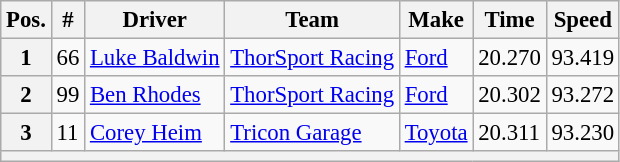<table class="wikitable" style="font-size:95%">
<tr>
<th>Pos.</th>
<th>#</th>
<th>Driver</th>
<th>Team</th>
<th>Make</th>
<th>Time</th>
<th>Speed</th>
</tr>
<tr>
<th>1</th>
<td>66</td>
<td><a href='#'>Luke Baldwin</a></td>
<td><a href='#'>ThorSport Racing</a></td>
<td><a href='#'>Ford</a></td>
<td>20.270</td>
<td>93.419</td>
</tr>
<tr>
<th>2</th>
<td>99</td>
<td><a href='#'>Ben Rhodes</a></td>
<td><a href='#'>ThorSport Racing</a></td>
<td><a href='#'>Ford</a></td>
<td>20.302</td>
<td>93.272</td>
</tr>
<tr>
<th>3</th>
<td>11</td>
<td><a href='#'>Corey Heim</a></td>
<td><a href='#'>Tricon Garage</a></td>
<td><a href='#'>Toyota</a></td>
<td>20.311</td>
<td>93.230</td>
</tr>
<tr>
<th colspan="7"></th>
</tr>
</table>
